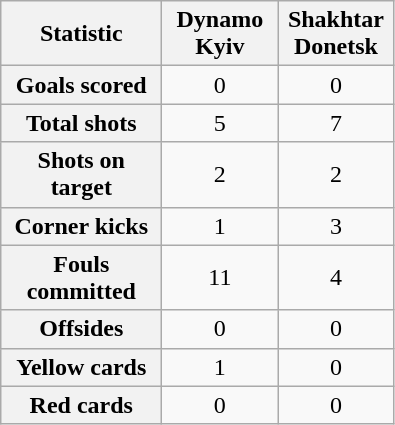<table class="wikitable plainrowheaders" style="text-align:center">
<tr>
<th scope="col" style="width:100px">Statistic</th>
<th scope="col" style="width:70px">Dynamo Kyiv</th>
<th scope="col" style="width:70px">Shakhtar Donetsk</th>
</tr>
<tr>
<th scope=row>Goals scored</th>
<td>0</td>
<td>0</td>
</tr>
<tr>
<th scope=row>Total shots</th>
<td>5</td>
<td>7</td>
</tr>
<tr>
<th scope=row>Shots on target</th>
<td>2</td>
<td>2</td>
</tr>
<tr>
<th scope=row>Corner kicks</th>
<td>1</td>
<td>3</td>
</tr>
<tr>
<th scope=row>Fouls committed</th>
<td>11</td>
<td>4</td>
</tr>
<tr>
<th scope=row>Offsides</th>
<td>0</td>
<td>0</td>
</tr>
<tr>
<th scope=row>Yellow cards</th>
<td>1</td>
<td>0</td>
</tr>
<tr>
<th scope=row>Red cards</th>
<td>0</td>
<td>0</td>
</tr>
</table>
